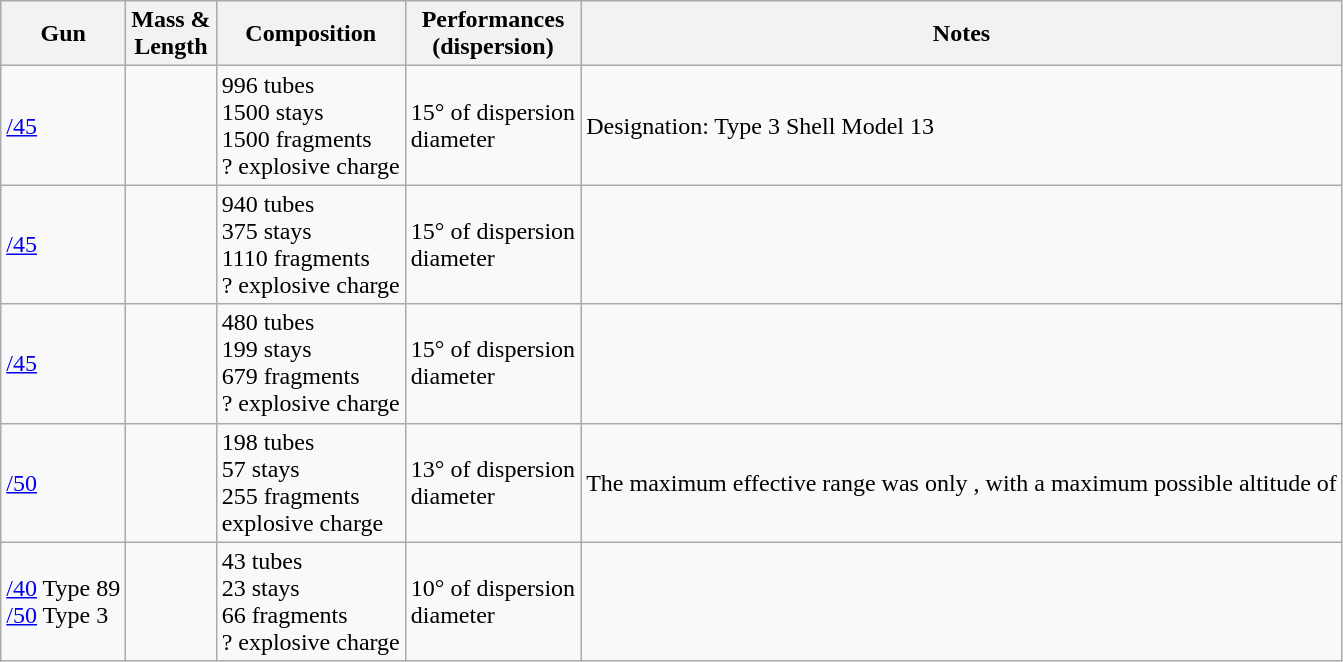<table class=wikitable>
<tr>
<th>Gun</th>
<th>Mass &<br>Length</th>
<th>Composition</th>
<th>Performances<br>(dispersion)</th>
<th>Notes</th>
</tr>
<tr>
<td><a href='#'>/45</a></td>
<td><br></td>
<td>996 tubes<br>1500 stays<br>1500 fragments<br>? explosive charge</td>
<td>15° of dispersion<br> diameter</td>
<td>Designation: Type 3 Shell Model 13</td>
</tr>
<tr>
<td><a href='#'>/45</a></td>
<td><br></td>
<td>940 tubes<br>375 stays<br>1110 fragments<br>? explosive charge</td>
<td>15° of dispersion<br> diameter</td>
<td></td>
</tr>
<tr>
<td><a href='#'>/45</a></td>
<td><br></td>
<td>480 tubes<br>199 stays<br>679 fragments<br>? explosive charge</td>
<td>15° of dispersion<br> diameter</td>
<td></td>
</tr>
<tr>
<td><a href='#'>/50</a></td>
<td><br></td>
<td>198 tubes<br>57 stays<br>255 fragments<br> explosive charge</td>
<td>13° of dispersion<br> diameter</td>
<td>The maximum effective range was only ,  with a maximum possible altitude of </td>
</tr>
<tr>
<td><a href='#'>/40</a> Type 89<br><a href='#'>/50</a> Type 3</td>
<td><br></td>
<td>43 tubes<br>23 stays<br>66 fragments<br>? explosive charge</td>
<td>10° of dispersion<br> diameter</td>
<td></td>
</tr>
</table>
